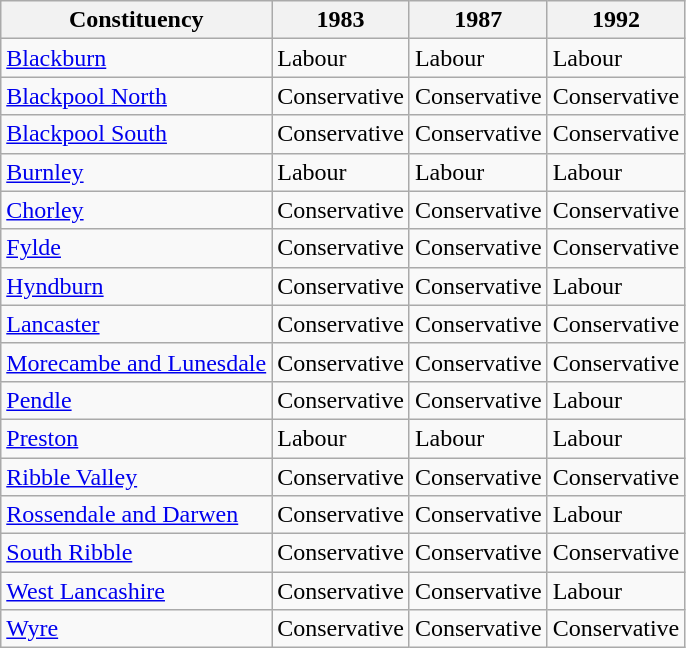<table class="wikitable">
<tr>
<th>Constituency</th>
<th>1983</th>
<th>1987</th>
<th>1992</th>
</tr>
<tr>
<td><a href='#'>Blackburn</a></td>
<td bgcolor=>Labour</td>
<td bgcolor=>Labour</td>
<td bgcolor=>Labour</td>
</tr>
<tr>
<td><a href='#'>Blackpool North</a></td>
<td bgcolor=>Conservative</td>
<td bgcolor=>Conservative</td>
<td bgcolor=>Conservative</td>
</tr>
<tr>
<td><a href='#'>Blackpool South</a></td>
<td bgcolor=>Conservative</td>
<td bgcolor=>Conservative</td>
<td bgcolor=>Conservative</td>
</tr>
<tr>
<td><a href='#'>Burnley</a></td>
<td bgcolor=>Labour</td>
<td bgcolor=>Labour</td>
<td bgcolor=>Labour</td>
</tr>
<tr>
<td><a href='#'>Chorley</a></td>
<td bgcolor=>Conservative</td>
<td bgcolor=>Conservative</td>
<td bgcolor=>Conservative</td>
</tr>
<tr>
<td><a href='#'>Fylde</a></td>
<td bgcolor=>Conservative</td>
<td bgcolor=>Conservative</td>
<td bgcolor=>Conservative</td>
</tr>
<tr>
<td><a href='#'>Hyndburn</a></td>
<td bgcolor=>Conservative</td>
<td bgcolor=>Conservative</td>
<td bgcolor=>Labour</td>
</tr>
<tr>
<td><a href='#'>Lancaster</a></td>
<td bgcolor=>Conservative</td>
<td bgcolor=>Conservative</td>
<td bgcolor=>Conservative</td>
</tr>
<tr>
<td><a href='#'>Morecambe and Lunesdale</a></td>
<td bgcolor=>Conservative</td>
<td bgcolor=>Conservative</td>
<td bgcolor=>Conservative</td>
</tr>
<tr>
<td><a href='#'>Pendle</a></td>
<td bgcolor=>Conservative</td>
<td bgcolor=>Conservative</td>
<td bgcolor=>Labour</td>
</tr>
<tr>
<td><a href='#'>Preston</a></td>
<td bgcolor=>Labour</td>
<td bgcolor=>Labour</td>
<td bgcolor=>Labour</td>
</tr>
<tr>
<td><a href='#'>Ribble Valley</a></td>
<td bgcolor=>Conservative</td>
<td bgcolor=>Conservative</td>
<td bgcolor=>Conservative</td>
</tr>
<tr>
<td><a href='#'>Rossendale and Darwen</a></td>
<td bgcolor=>Conservative</td>
<td bgcolor=>Conservative</td>
<td bgcolor=>Labour</td>
</tr>
<tr>
<td><a href='#'>South Ribble</a></td>
<td bgcolor=>Conservative</td>
<td bgcolor=>Conservative</td>
<td bgcolor=>Conservative</td>
</tr>
<tr>
<td><a href='#'>West Lancashire</a></td>
<td bgcolor=>Conservative</td>
<td bgcolor=>Conservative</td>
<td bgcolor=>Labour</td>
</tr>
<tr>
<td><a href='#'>Wyre</a></td>
<td bgcolor=>Conservative</td>
<td bgcolor=>Conservative</td>
<td bgcolor=>Conservative</td>
</tr>
</table>
